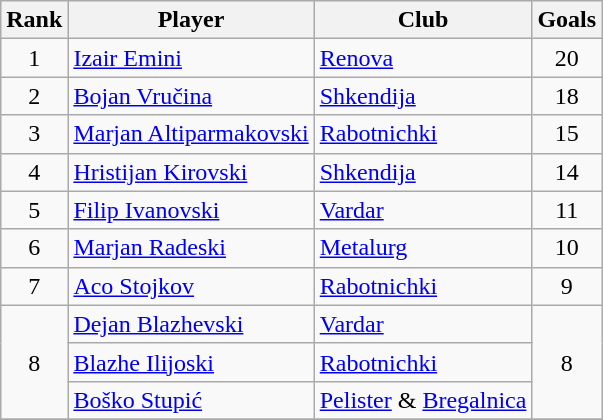<table class="wikitable" style="text-align:center">
<tr>
<th>Rank</th>
<th>Player</th>
<th>Club</th>
<th>Goals</th>
</tr>
<tr>
<td>1</td>
<td align="left"> <a href='#'>Izair Emini</a></td>
<td align="left"><a href='#'>Renova</a></td>
<td>20</td>
</tr>
<tr>
<td>2</td>
<td align="left"> <a href='#'>Bojan Vručina</a></td>
<td align="left"><a href='#'>Shkendija</a></td>
<td>18</td>
</tr>
<tr>
<td>3</td>
<td align="left"> <a href='#'>Marjan Altiparmakovski</a></td>
<td align="left"><a href='#'>Rabotnichki</a></td>
<td>15</td>
</tr>
<tr>
<td>4</td>
<td align="left"> <a href='#'>Hristijan Kirovski</a></td>
<td align="left"><a href='#'>Shkendija</a></td>
<td>14</td>
</tr>
<tr>
<td>5</td>
<td align="left"> <a href='#'>Filip Ivanovski</a></td>
<td align="left"><a href='#'>Vardar</a></td>
<td>11</td>
</tr>
<tr>
<td>6</td>
<td align="left"> <a href='#'>Marjan Radeski</a></td>
<td align="left"><a href='#'>Metalurg</a></td>
<td>10</td>
</tr>
<tr>
<td>7</td>
<td align="left"> <a href='#'>Aco Stojkov</a></td>
<td align="left"><a href='#'>Rabotnichki</a></td>
<td>9</td>
</tr>
<tr>
<td rowspan="3">8</td>
<td align="left"> <a href='#'>Dejan Blazhevski</a></td>
<td align="left"><a href='#'>Vardar</a></td>
<td rowspan="3">8</td>
</tr>
<tr>
<td align="left"> <a href='#'>Blazhe Ilijoski</a></td>
<td align="left"><a href='#'>Rabotnichki</a></td>
</tr>
<tr>
<td align="left"> <a href='#'>Boško Stupić</a></td>
<td align="left"><a href='#'>Pelister</a> & <a href='#'>Bregalnica</a></td>
</tr>
<tr>
</tr>
</table>
